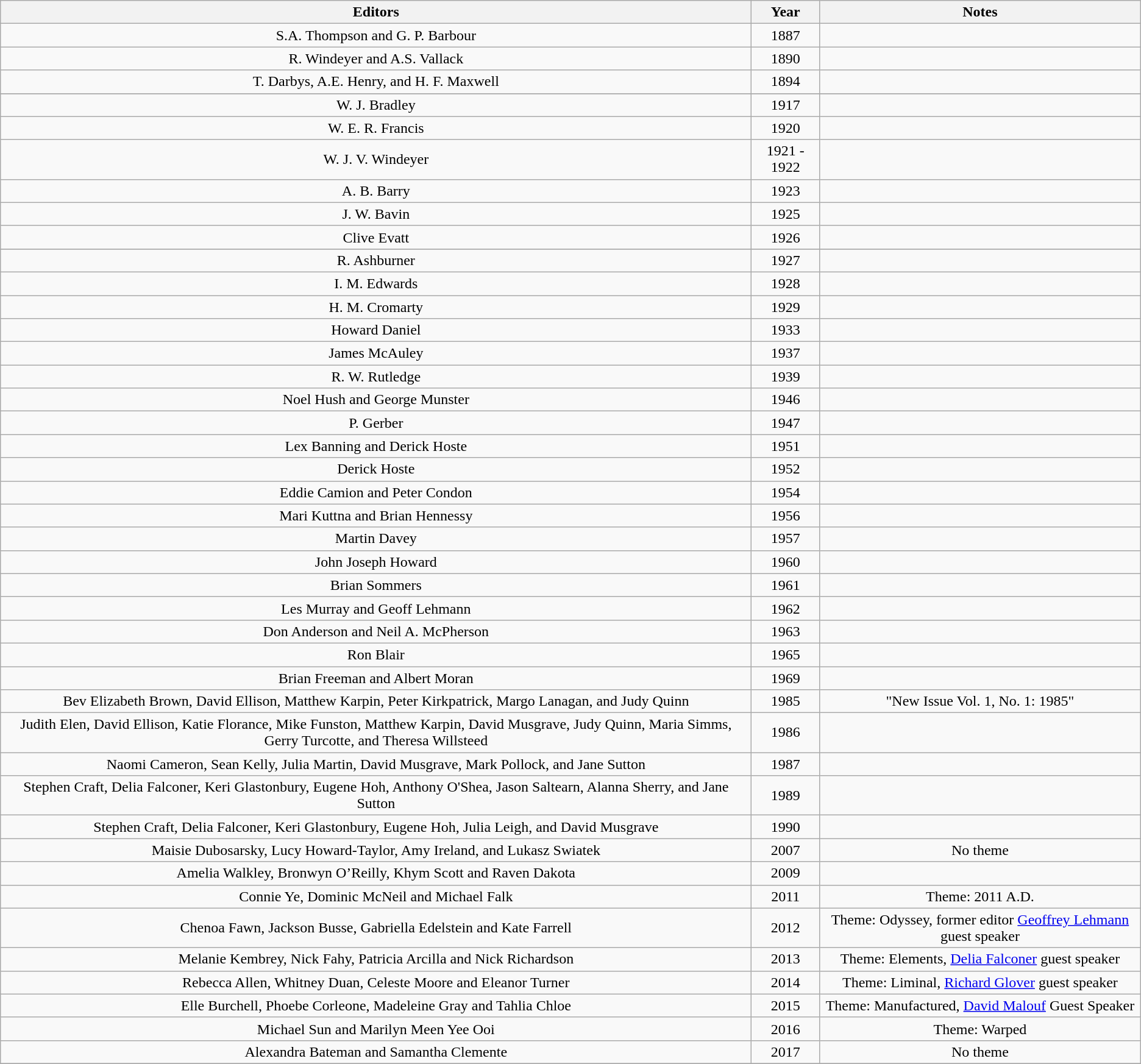<table class="wikitable" style="text-align:center; border-collapse:collapse;">
<tr>
<th>Editors</th>
<th>Year</th>
<th>Notes</th>
</tr>
<tr>
<td>S.A. Thompson and G. P. Barbour</td>
<td>1887</td>
<td></td>
</tr>
<tr>
<td>R. Windeyer and A.S. Vallack</td>
<td>1890</td>
<td></td>
</tr>
<tr>
<td>T. Darbys, A.E. Henry, and H. F. Maxwell</td>
<td>1894</td>
<td></td>
</tr>
<tr>
</tr>
<tr>
<td>W. J. Bradley</td>
<td>1917</td>
<td></td>
</tr>
<tr>
<td>W. E. R. Francis</td>
<td>1920</td>
<td></td>
</tr>
<tr>
<td>W. J. V. Windeyer</td>
<td>1921 - 1922</td>
<td></td>
</tr>
<tr>
<td>A. B. Barry</td>
<td>1923</td>
<td></td>
</tr>
<tr>
<td>J. W. Bavin</td>
<td>1925</td>
<td></td>
</tr>
<tr>
<td>Clive Evatt</td>
<td>1926</td>
<td></td>
</tr>
<tr>
</tr>
<tr>
<td>R. Ashburner</td>
<td>1927</td>
<td></td>
</tr>
<tr>
<td>I. M. Edwards</td>
<td>1928</td>
<td></td>
</tr>
<tr>
<td>H. M. Cromarty</td>
<td>1929</td>
<td></td>
</tr>
<tr>
<td>Howard Daniel</td>
<td>1933</td>
<td></td>
</tr>
<tr>
<td>James McAuley</td>
<td>1937</td>
<td></td>
</tr>
<tr>
<td>R. W. Rutledge</td>
<td>1939</td>
<td></td>
</tr>
<tr>
<td>Noel Hush and George Munster</td>
<td>1946</td>
<td></td>
</tr>
<tr>
<td>P. Gerber</td>
<td>1947</td>
<td></td>
</tr>
<tr>
<td>Lex Banning and Derick Hoste</td>
<td>1951</td>
<td></td>
</tr>
<tr>
<td>Derick Hoste</td>
<td>1952</td>
<td></td>
</tr>
<tr>
<td>Eddie Camion and Peter Condon</td>
<td>1954</td>
<td></td>
</tr>
<tr>
<td>Mari Kuttna and Brian Hennessy</td>
<td>1956</td>
<td></td>
</tr>
<tr>
<td>Martin Davey</td>
<td>1957</td>
<td></td>
</tr>
<tr>
<td>John Joseph Howard</td>
<td>1960</td>
<td></td>
</tr>
<tr>
<td>Brian Sommers</td>
<td>1961</td>
<td></td>
</tr>
<tr>
<td>Les Murray and Geoff Lehmann</td>
<td>1962</td>
<td></td>
</tr>
<tr>
<td>Don Anderson and Neil A. McPherson</td>
<td>1963</td>
<td></td>
</tr>
<tr>
<td>Ron Blair</td>
<td>1965</td>
<td></td>
</tr>
<tr>
<td>Brian Freeman and Albert Moran</td>
<td>1969</td>
<td></td>
</tr>
<tr>
<td>Bev Elizabeth Brown, David Ellison, Matthew Karpin, Peter Kirkpatrick, Margo Lanagan, and Judy Quinn</td>
<td>1985</td>
<td>"New Issue Vol. 1, No. 1: 1985"</td>
</tr>
<tr>
<td>Judith Elen, David Ellison, Katie Florance, Mike Funston, Matthew Karpin, David Musgrave, Judy Quinn, Maria Simms, Gerry Turcotte, and Theresa Willsteed</td>
<td>1986</td>
<td></td>
</tr>
<tr>
<td>Naomi Cameron, Sean Kelly, Julia Martin, David Musgrave, Mark Pollock, and Jane Sutton</td>
<td>1987</td>
<td></td>
</tr>
<tr>
<td>Stephen Craft, Delia Falconer, Keri Glastonbury, Eugene Hoh, Anthony O'Shea, Jason Saltearn, Alanna Sherry, and Jane Sutton</td>
<td>1989</td>
<td></td>
</tr>
<tr>
<td>Stephen Craft, Delia Falconer, Keri Glastonbury, Eugene Hoh, Julia Leigh, and David Musgrave</td>
<td>1990</td>
<td></td>
</tr>
<tr>
<td>Maisie Dubosarsky, Lucy Howard-Taylor, Amy Ireland, and Lukasz Swiatek</td>
<td>2007</td>
<td>No theme</td>
</tr>
<tr>
<td>Amelia Walkley, Bronwyn O’Reilly, Khym Scott and Raven Dakota</td>
<td>2009</td>
<td></td>
</tr>
<tr>
<td>Connie Ye, Dominic McNeil and Michael Falk</td>
<td>2011</td>
<td>Theme: 2011 A.D.</td>
</tr>
<tr>
<td>Chenoa Fawn, Jackson Busse, Gabriella Edelstein and Kate Farrell</td>
<td>2012</td>
<td>Theme: Odyssey, former editor <a href='#'>Geoffrey Lehmann</a> guest speaker</td>
</tr>
<tr>
<td>Melanie Kembrey, Nick Fahy, Patricia Arcilla and Nick Richardson</td>
<td>2013</td>
<td>Theme: Elements, <a href='#'>Delia Falconer</a> guest speaker</td>
</tr>
<tr>
<td>Rebecca Allen, Whitney Duan, Celeste Moore and Eleanor Turner</td>
<td>2014</td>
<td>Theme: Liminal, <a href='#'>Richard Glover</a> guest speaker</td>
</tr>
<tr>
<td>Elle Burchell, Phoebe Corleone, Madeleine Gray and Tahlia Chloe</td>
<td>2015</td>
<td>Theme: Manufactured, <a href='#'>David Malouf</a> Guest Speaker</td>
</tr>
<tr>
<td>Michael Sun and Marilyn Meen Yee Ooi</td>
<td>2016</td>
<td>Theme: Warped</td>
</tr>
<tr>
<td>Alexandra Bateman and Samantha Clemente</td>
<td>2017</td>
<td>No theme</td>
</tr>
<tr>
</tr>
</table>
